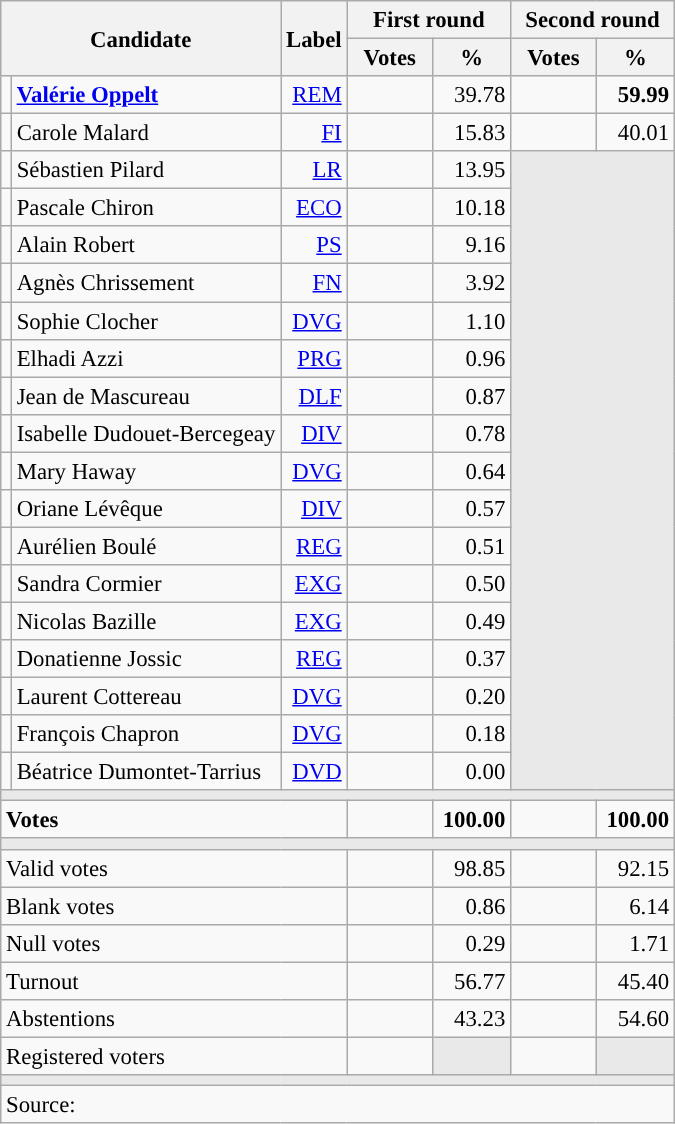<table class="wikitable" style="text-align:right;font-size:95%;">
<tr>
<th rowspan="2" colspan="2">Candidate</th>
<th rowspan="2">Label</th>
<th colspan="2">First round</th>
<th colspan="2">Second round</th>
</tr>
<tr>
<th style="width:50px;">Votes</th>
<th style="width:45px;">%</th>
<th style="width:50px;">Votes</th>
<th style="width:45px;">%</th>
</tr>
<tr>
<td style="color:inherit;background:"></td>
<td style="text-align:left;"><strong><a href='#'>Valérie Oppelt</a></strong></td>
<td><a href='#'>REM</a></td>
<td></td>
<td>39.78</td>
<td><strong></strong></td>
<td><strong>59.99</strong></td>
</tr>
<tr>
<td style="color:inherit;background:"></td>
<td style="text-align:left;">Carole Malard</td>
<td><a href='#'>FI</a></td>
<td></td>
<td>15.83</td>
<td></td>
<td>40.01</td>
</tr>
<tr>
<td style="color:inherit;background:"></td>
<td style="text-align:left;">Sébastien Pilard</td>
<td><a href='#'>LR</a></td>
<td></td>
<td>13.95</td>
<td colspan="2" rowspan="17" style="background:#E9E9E9;"></td>
</tr>
<tr>
<td style="color:inherit;background:"></td>
<td style="text-align:left;">Pascale Chiron</td>
<td><a href='#'>ECO</a></td>
<td></td>
<td>10.18</td>
</tr>
<tr>
<td style="color:inherit;background:"></td>
<td style="text-align:left;">Alain Robert</td>
<td><a href='#'>PS</a></td>
<td></td>
<td>9.16</td>
</tr>
<tr>
<td style="color:inherit;background:"></td>
<td style="text-align:left;">Agnès Chrissement</td>
<td><a href='#'>FN</a></td>
<td></td>
<td>3.92</td>
</tr>
<tr>
<td style="color:inherit;background:"></td>
<td style="text-align:left;">Sophie Clocher</td>
<td><a href='#'>DVG</a></td>
<td></td>
<td>1.10</td>
</tr>
<tr>
<td style="color:inherit;background:"></td>
<td style="text-align:left;">Elhadi Azzi</td>
<td><a href='#'>PRG</a></td>
<td></td>
<td>0.96</td>
</tr>
<tr>
<td style="color:inherit;background:"></td>
<td style="text-align:left;">Jean de Mascureau</td>
<td><a href='#'>DLF</a></td>
<td></td>
<td>0.87</td>
</tr>
<tr>
<td style="color:inherit;background:"></td>
<td style="text-align:left;">Isabelle Dudouet-Bercegeay</td>
<td><a href='#'>DIV</a></td>
<td></td>
<td>0.78</td>
</tr>
<tr>
<td style="color:inherit;background:"></td>
<td style="text-align:left;">Mary Haway</td>
<td><a href='#'>DVG</a></td>
<td></td>
<td>0.64</td>
</tr>
<tr>
<td style="color:inherit;background:"></td>
<td style="text-align:left;">Oriane Lévêque</td>
<td><a href='#'>DIV</a></td>
<td></td>
<td>0.57</td>
</tr>
<tr>
<td style="color:inherit;background:"></td>
<td style="text-align:left;">Aurélien Boulé</td>
<td><a href='#'>REG</a></td>
<td></td>
<td>0.51</td>
</tr>
<tr>
<td style="color:inherit;background:"></td>
<td style="text-align:left;">Sandra Cormier</td>
<td><a href='#'>EXG</a></td>
<td></td>
<td>0.50</td>
</tr>
<tr>
<td style="color:inherit;background:"></td>
<td style="text-align:left;">Nicolas Bazille</td>
<td><a href='#'>EXG</a></td>
<td></td>
<td>0.49</td>
</tr>
<tr>
<td style="color:inherit;background:"></td>
<td style="text-align:left;">Donatienne Jossic</td>
<td><a href='#'>REG</a></td>
<td></td>
<td>0.37</td>
</tr>
<tr>
<td style="color:inherit;background:"></td>
<td style="text-align:left;">Laurent Cottereau</td>
<td><a href='#'>DVG</a></td>
<td></td>
<td>0.20</td>
</tr>
<tr>
<td style="color:inherit;background:"></td>
<td style="text-align:left;">François Chapron</td>
<td><a href='#'>DVG</a></td>
<td></td>
<td>0.18</td>
</tr>
<tr>
<td style="color:inherit;background:"></td>
<td style="text-align:left;">Béatrice Dumontet-Tarrius</td>
<td><a href='#'>DVD</a></td>
<td></td>
<td>0.00</td>
</tr>
<tr>
<td colspan="7" style="background:#E9E9E9;"></td>
</tr>
<tr style="font-weight:bold;">
<td colspan="3" style="text-align:left;">Votes</td>
<td></td>
<td>100.00</td>
<td></td>
<td>100.00</td>
</tr>
<tr>
<td colspan="7" style="background:#E9E9E9;"></td>
</tr>
<tr>
<td colspan="3" style="text-align:left;">Valid votes</td>
<td></td>
<td>98.85</td>
<td></td>
<td>92.15</td>
</tr>
<tr>
<td colspan="3" style="text-align:left;">Blank votes</td>
<td></td>
<td>0.86</td>
<td></td>
<td>6.14</td>
</tr>
<tr>
<td colspan="3" style="text-align:left;">Null votes</td>
<td></td>
<td>0.29</td>
<td></td>
<td>1.71</td>
</tr>
<tr>
<td colspan="3" style="text-align:left;">Turnout</td>
<td></td>
<td>56.77</td>
<td></td>
<td>45.40</td>
</tr>
<tr>
<td colspan="3" style="text-align:left;">Abstentions</td>
<td></td>
<td>43.23</td>
<td></td>
<td>54.60</td>
</tr>
<tr>
<td colspan="3" style="text-align:left;">Registered voters</td>
<td></td>
<td style="color:inherit;background:#E9E9E9;"></td>
<td></td>
<td style="color:inherit;background:#E9E9E9;"></td>
</tr>
<tr>
<td colspan="7" style="background:#E9E9E9;"></td>
</tr>
<tr>
<td colspan="7" style="text-align:left;">Source: </td>
</tr>
</table>
